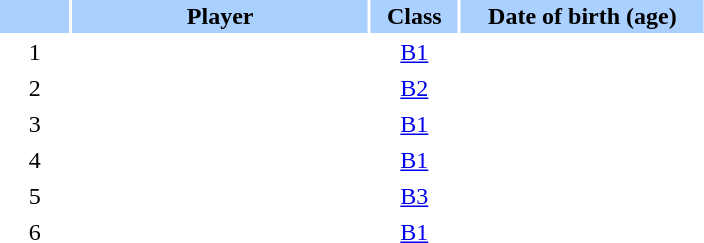<table class="sortable" border="0" cellspacing="2" cellpadding="2">
<tr style="background-color:#AAD0FF">
<th width=8%></th>
<th width=34%>Player</th>
<th width=10%>Class</th>
<th width=28%>Date of birth (age)</th>
</tr>
<tr>
<td style="text-align: center;">1</td>
<td></td>
<td style="text-align: center;"><a href='#'>B1</a></td>
<td style="text-align: center;"></td>
</tr>
<tr>
<td style="text-align: center;">2</td>
<td></td>
<td style="text-align: center;"><a href='#'>B2</a></td>
<td style="text-align: center;"></td>
</tr>
<tr>
<td style="text-align: center;">3</td>
<td></td>
<td style="text-align: center;"><a href='#'>B1</a></td>
<td style="text-align: center;"></td>
</tr>
<tr>
<td style="text-align: center;">4</td>
<td></td>
<td style="text-align: center;"><a href='#'>B1</a></td>
<td style="text-align: center;"></td>
</tr>
<tr>
<td style="text-align: center;">5</td>
<td></td>
<td style="text-align: center;"><a href='#'>B3</a></td>
<td style="text-align: center;"></td>
</tr>
<tr>
<td style="text-align: center;">6</td>
<td></td>
<td style="text-align: center;"><a href='#'>B1</a></td>
<td style="text-align: center;"></td>
</tr>
</table>
